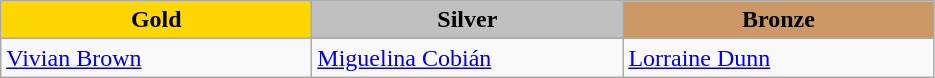<table class="wikitable" style="text-align:left">
<tr align="center">
<td width=200 bgcolor=gold><strong>Gold</strong></td>
<td width=200 bgcolor=silver><strong>Silver</strong></td>
<td width=200 bgcolor=CC9966><strong>Bronze</strong></td>
</tr>
<tr>
<td><a href='#'>Vivian Brown</a><br><em></em></td>
<td><a href='#'>Miguelina Cobián</a><br><em></em></td>
<td><a href='#'>Lorraine Dunn</a><br><em></em></td>
</tr>
</table>
